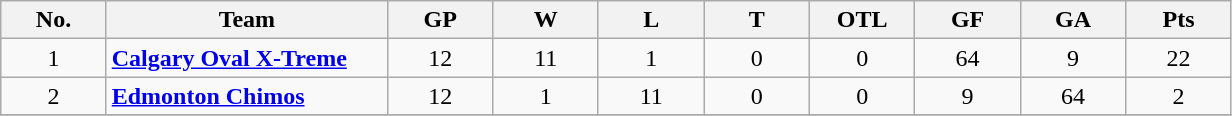<table class="wikitable sortable">
<tr>
<th bgcolor="#DDDDFF" width="7.5%" title="Division rank">No.</th>
<th bgcolor="#DDDDFF" width="20%">Team</th>
<th bgcolor="#DDDDFF" width="7.5%" title="Games played" class="unsortable">GP</th>
<th bgcolor="#DDDDFF" width="7.5%" title="Wins">W</th>
<th bgcolor="#DDDDFF" width="7.5%" title="Losses">L</th>
<th bgcolor="#DDDDFF" width="7.5%" title="Ties">T</th>
<th bgcolor="#DDDDFF" width="7.5%" title="Ties">OTL</th>
<th bgcolor="#DDDDFF" width="7.5%" title="Goals for">GF</th>
<th bgcolor="#DDDDFF" width="7.5%" title="Goals against">GA</th>
<th bgcolor="#DDDDFF" width="7.5%" title="Points">Pts</th>
</tr>
<tr align=center>
<td>1</td>
<td align=left><strong> <a href='#'>Calgary Oval X-Treme</a></strong></td>
<td>12</td>
<td>11</td>
<td>1</td>
<td>0</td>
<td>0</td>
<td>64</td>
<td>9</td>
<td>22</td>
</tr>
<tr align=center>
<td>2</td>
<td align=left><strong><a href='#'>Edmonton Chimos</a></strong></td>
<td>12</td>
<td>1</td>
<td>11</td>
<td>0</td>
<td>0</td>
<td>9</td>
<td>64</td>
<td>2</td>
</tr>
<tr align=center>
</tr>
</table>
